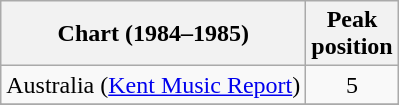<table class="wikitable sortable">
<tr>
<th>Chart (1984–1985)</th>
<th>Peak<br>position</th>
</tr>
<tr>
<td>Australia (<a href='#'>Kent Music Report</a>)</td>
<td style="text-align:center;">5</td>
</tr>
<tr>
</tr>
<tr>
</tr>
</table>
